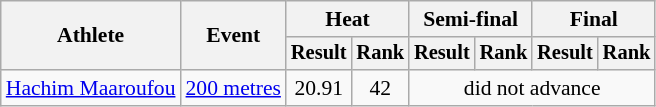<table class=wikitable style=font-size:90%>
<tr>
<th rowspan=2>Athlete</th>
<th rowspan=2>Event</th>
<th colspan=2>Heat</th>
<th colspan=2>Semi-final</th>
<th colspan=2>Final</th>
</tr>
<tr style=font-size:95%>
<th>Result</th>
<th>Rank</th>
<th>Result</th>
<th>Rank</th>
<th>Result</th>
<th>Rank</th>
</tr>
<tr align=center>
<td align=left><a href='#'>Hachim Maaroufou</a></td>
<td align=left><a href='#'>200 metres</a></td>
<td>20.91</td>
<td>42</td>
<td colspan=4>did not advance</td>
</tr>
</table>
